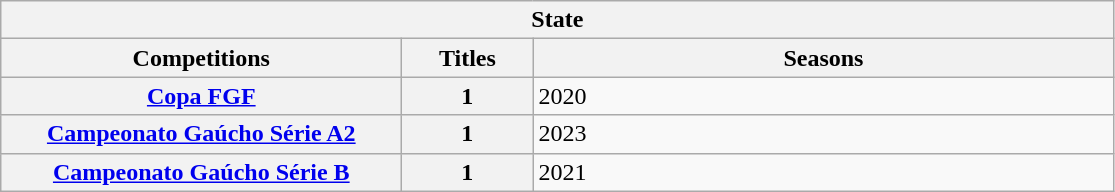<table class="wikitable">
<tr>
<th colspan="3">State</th>
</tr>
<tr>
<th style="width:260px">Competitions</th>
<th style="width:80px">Titles</th>
<th style="width:380px">Seasons</th>
</tr>
<tr>
<th style="text-align:center"><a href='#'>Copa FGF</a></th>
<th style="text-align:center"><strong>1</strong></th>
<td align="left">2020</td>
</tr>
<tr>
<th style="text-align:center"><a href='#'>Campeonato Gaúcho Série A2</a></th>
<th style="text-align:center"><strong>1</strong></th>
<td align="left">2023</td>
</tr>
<tr>
<th style="text-align:center"><a href='#'>Campeonato Gaúcho Série B</a></th>
<th style="text-align:center"><strong>1</strong></th>
<td align="left">2021</td>
</tr>
</table>
